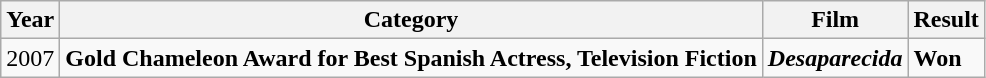<table class="wikitable" style="margin-bottom: 10px;">
<tr>
<th><strong>Year</strong></th>
<th><strong>Category</strong></th>
<th><strong>Film</strong></th>
<th><strong>Result</strong></th>
</tr>
<tr>
<td>2007</td>
<td><strong>Gold Chameleon Award for Best Spanish Actress, Television Fiction</strong></td>
<td><strong><em>Desaparecida</em></strong></td>
<td><strong>Won</strong></td>
</tr>
</table>
